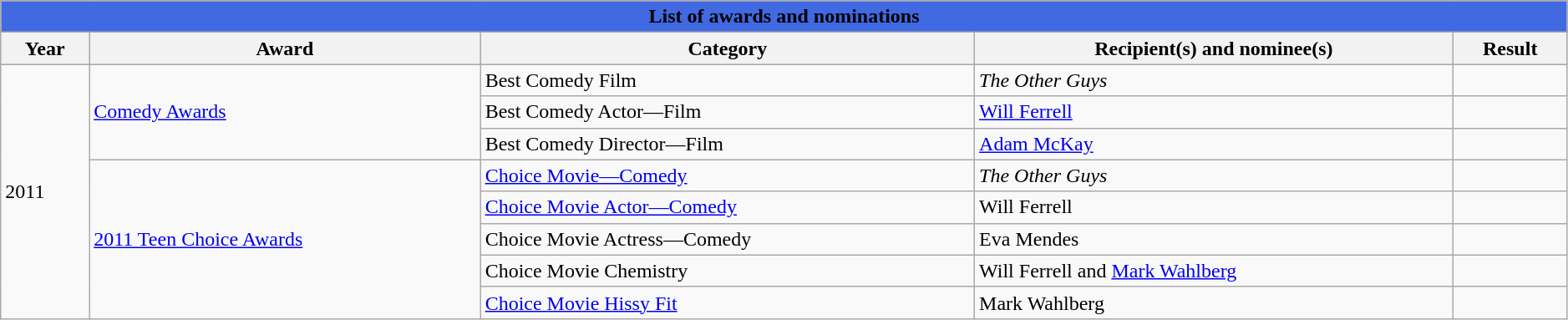<table class="wikitable sortable" width="99%">
<tr style="background:#ccc; text-align:center;">
<th colspan="5" style="background: RoyalBlue;">List of awards and nominations</th>
</tr>
<tr style="background:#ccc; text-align:center;">
<th>Year</th>
<th>Award</th>
<th>Category</th>
<th>Recipient(s) and nominee(s)</th>
<th>Result</th>
</tr>
<tr>
<td rowspan="8">2011</td>
<td rowspan="3"><a href='#'>Comedy Awards</a></td>
<td>Best Comedy Film</td>
<td><em>The Other Guys</em></td>
<td></td>
</tr>
<tr>
<td>Best Comedy Actor—Film</td>
<td><a href='#'>Will Ferrell</a></td>
<td></td>
</tr>
<tr>
<td>Best Comedy Director—Film</td>
<td><a href='#'>Adam McKay</a></td>
<td></td>
</tr>
<tr>
<td rowspan="5"><a href='#'>2011 Teen Choice Awards</a></td>
<td><a href='#'>Choice Movie—Comedy</a></td>
<td><em>The Other Guys</em></td>
<td></td>
</tr>
<tr>
<td><a href='#'>Choice Movie Actor—Comedy</a></td>
<td>Will Ferrell</td>
<td></td>
</tr>
<tr>
<td>Choice Movie Actress—Comedy</td>
<td>Eva Mendes</td>
<td></td>
</tr>
<tr>
<td>Choice Movie Chemistry</td>
<td>Will Ferrell and <a href='#'>Mark Wahlberg</a></td>
<td></td>
</tr>
<tr>
<td><a href='#'>Choice Movie Hissy Fit</a></td>
<td>Mark Wahlberg</td>
<td></td>
</tr>
</table>
